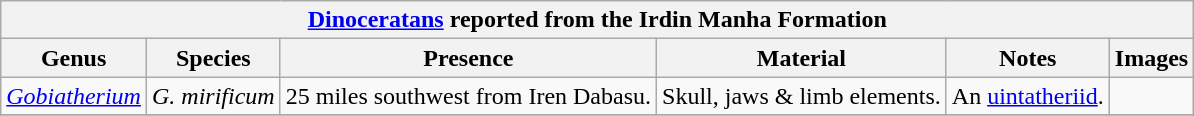<table class="wikitable" align="center">
<tr>
<th colspan="6" align="center"><strong><a href='#'>Dinoceratans</a> reported from the Irdin Manha Formation</strong></th>
</tr>
<tr>
<th>Genus</th>
<th>Species</th>
<th>Presence</th>
<th><strong>Material</strong></th>
<th>Notes</th>
<th>Images</th>
</tr>
<tr>
<td><em><a href='#'>Gobiatherium</a></em></td>
<td><em>G. mirificum</em></td>
<td>25 miles southwest from Iren Dabasu.</td>
<td>Skull, jaws & limb elements.</td>
<td>An <a href='#'>uintatheriid</a>.</td>
<td></td>
</tr>
<tr>
</tr>
</table>
